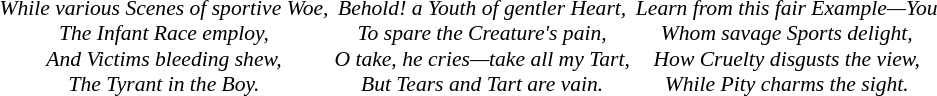<table style="font-style:italic; font-size:90%; text-align:center">
<tr>
<td><br>While various Scenes of sportive Woe,<br>
The Infant Race employ,<br>
And  Victims bleeding shew,<br>
The Tyrant in the Boy.</td>
<td><br>Behold! a Youth of gentler Heart,<br>
To spare the Creature's pain,<br>
O take, he cries—take all my Tart,<br>
But Tears and Tart are vain.<br></td>
<td><br>Learn from this fair Example—You<br>
Whom savage Sports delight,<br>
How Cruelty disgusts the view,<br>
While Pity charms the sight.</td>
</tr>
</table>
